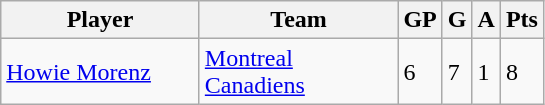<table class="wikitable">
<tr>
<th bgcolor="#DDDDFF" width="125">Player</th>
<th bgcolor="#DDDDFF" width="125">Team</th>
<th bgcolor="#DDDDFF" width="5">GP</th>
<th bgcolor="#DDDDFF" width="5">G</th>
<th bgcolor="#DDDDFF" width="5">A</th>
<th bgcolor="#DDDDFF" width="5">Pts</th>
</tr>
<tr>
<td><a href='#'>Howie Morenz</a></td>
<td><a href='#'>Montreal Canadiens</a></td>
<td>6</td>
<td>7</td>
<td>1</td>
<td>8</td>
</tr>
</table>
